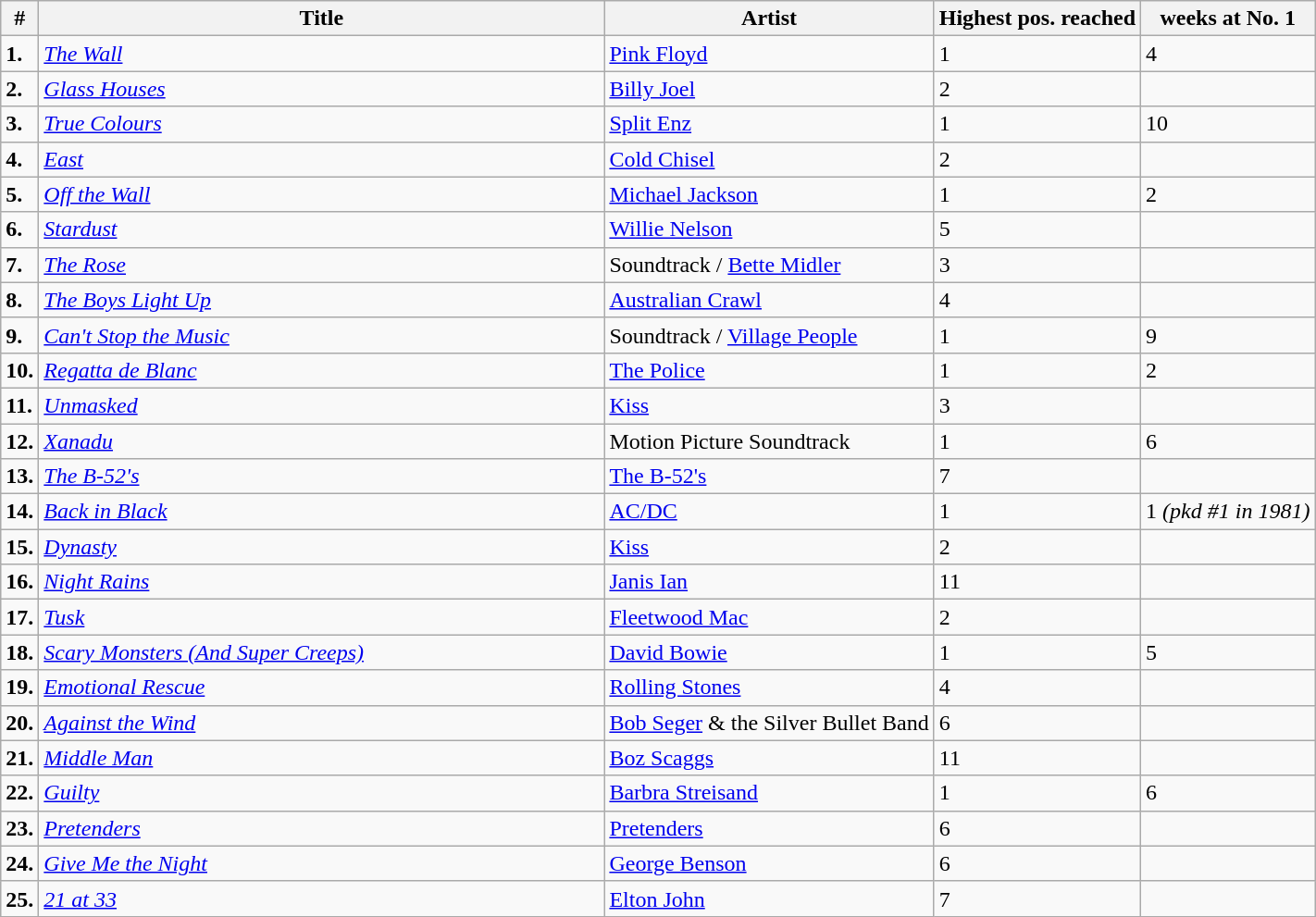<table class="wikitable">
<tr>
<th>#</th>
<th width="400">Title</th>
<th>Artist</th>
<th>Highest pos. reached</th>
<th>weeks at No. 1</th>
</tr>
<tr>
<td><strong>1.</strong></td>
<td><em><a href='#'>The Wall</a></em></td>
<td><a href='#'>Pink Floyd</a></td>
<td>1</td>
<td>4</td>
</tr>
<tr>
<td><strong>2.</strong></td>
<td><em><a href='#'>Glass Houses</a></em></td>
<td><a href='#'>Billy Joel</a></td>
<td>2</td>
<td></td>
</tr>
<tr>
<td><strong>3.</strong></td>
<td><em><a href='#'>True Colours</a></em></td>
<td><a href='#'>Split Enz</a></td>
<td>1</td>
<td>10</td>
</tr>
<tr>
<td><strong>4.</strong></td>
<td><em><a href='#'>East</a></em></td>
<td><a href='#'>Cold Chisel</a></td>
<td>2</td>
<td></td>
</tr>
<tr>
<td><strong>5.</strong></td>
<td><em><a href='#'>Off the Wall</a></em></td>
<td><a href='#'>Michael Jackson</a></td>
<td>1</td>
<td>2</td>
</tr>
<tr>
<td><strong>6.</strong></td>
<td><em><a href='#'>Stardust</a></em></td>
<td><a href='#'>Willie Nelson</a></td>
<td>5</td>
<td></td>
</tr>
<tr>
<td><strong>7.</strong></td>
<td><em><a href='#'>The Rose</a></em></td>
<td>Soundtrack / <a href='#'>Bette Midler</a></td>
<td>3</td>
<td></td>
</tr>
<tr>
<td><strong>8.</strong></td>
<td><em><a href='#'>The Boys Light Up</a></em></td>
<td><a href='#'>Australian Crawl</a></td>
<td>4</td>
<td></td>
</tr>
<tr>
<td><strong>9.</strong></td>
<td><em><a href='#'>Can't Stop the Music</a></em></td>
<td>Soundtrack / <a href='#'>Village People</a></td>
<td>1</td>
<td>9</td>
</tr>
<tr>
<td><strong>10.</strong></td>
<td><em><a href='#'>Regatta de Blanc</a></em></td>
<td><a href='#'>The Police</a></td>
<td>1</td>
<td>2</td>
</tr>
<tr>
<td><strong>11.</strong></td>
<td><em><a href='#'>Unmasked</a></em></td>
<td><a href='#'>Kiss</a></td>
<td>3</td>
<td></td>
</tr>
<tr>
<td><strong>12.</strong></td>
<td><em><a href='#'>Xanadu</a></em></td>
<td>Motion Picture Soundtrack</td>
<td>1</td>
<td>6</td>
</tr>
<tr>
<td><strong>13.</strong></td>
<td><em><a href='#'>The B-52's</a></em></td>
<td><a href='#'>The B-52's</a></td>
<td>7</td>
<td></td>
</tr>
<tr>
<td><strong>14.</strong></td>
<td><em><a href='#'>Back in Black</a></em></td>
<td><a href='#'>AC/DC</a></td>
<td>1</td>
<td>1 <em>(pkd #1 in 1981)</em></td>
</tr>
<tr>
<td><strong>15.</strong></td>
<td><em><a href='#'>Dynasty</a></em></td>
<td><a href='#'>Kiss</a></td>
<td>2</td>
<td></td>
</tr>
<tr>
<td><strong>16.</strong></td>
<td><em><a href='#'>Night Rains</a></em></td>
<td><a href='#'>Janis Ian</a></td>
<td>11</td>
<td></td>
</tr>
<tr>
<td><strong>17.</strong></td>
<td><em><a href='#'>Tusk</a></em></td>
<td><a href='#'>Fleetwood Mac</a></td>
<td>2</td>
<td></td>
</tr>
<tr>
<td><strong>18.</strong></td>
<td><em><a href='#'>Scary Monsters (And Super Creeps)</a></em></td>
<td><a href='#'>David Bowie</a></td>
<td>1</td>
<td>5</td>
</tr>
<tr>
<td><strong>19.</strong></td>
<td><em><a href='#'>Emotional Rescue</a></em></td>
<td><a href='#'>Rolling Stones</a></td>
<td>4</td>
<td></td>
</tr>
<tr>
<td><strong>20.</strong></td>
<td><em><a href='#'>Against the Wind</a></em></td>
<td><a href='#'>Bob Seger</a> & the Silver Bullet Band</td>
<td>6</td>
<td></td>
</tr>
<tr>
<td><strong>21.</strong></td>
<td><em><a href='#'>Middle Man</a></em></td>
<td><a href='#'>Boz Scaggs</a></td>
<td>11</td>
<td></td>
</tr>
<tr>
<td><strong>22.</strong></td>
<td><em><a href='#'>Guilty</a></em></td>
<td><a href='#'>Barbra Streisand</a></td>
<td>1</td>
<td>6</td>
</tr>
<tr>
<td><strong>23.</strong></td>
<td><em><a href='#'>Pretenders</a></em></td>
<td><a href='#'>Pretenders</a></td>
<td>6</td>
<td></td>
</tr>
<tr>
<td><strong>24.</strong></td>
<td><em><a href='#'>Give Me the Night</a></em></td>
<td><a href='#'>George Benson</a></td>
<td>6</td>
<td></td>
</tr>
<tr>
<td><strong>25.</strong></td>
<td><em><a href='#'>21 at 33</a></em></td>
<td><a href='#'>Elton John</a></td>
<td>7</td>
<td></td>
</tr>
</table>
